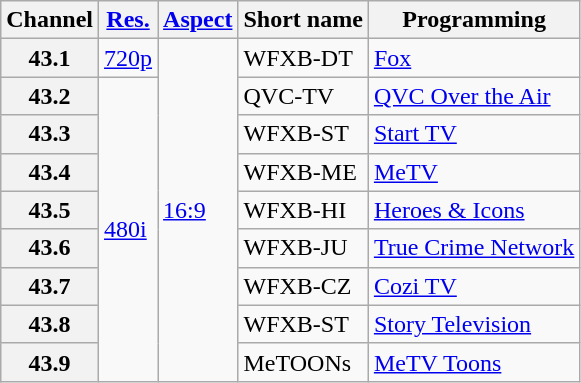<table class="wikitable">
<tr>
<th scope = "col">Channel</th>
<th scope = "col"><a href='#'>Res.</a></th>
<th scope = "col"><a href='#'>Aspect</a></th>
<th scope = "col">Short name</th>
<th scope = "col">Programming</th>
</tr>
<tr>
<th scope = "row">43.1</th>
<td><a href='#'>720p</a></td>
<td rowspan="9"><a href='#'>16:9</a></td>
<td>WFXB-DT</td>
<td><a href='#'>Fox</a></td>
</tr>
<tr>
<th scope = "row">43.2</th>
<td rowspan="8"><a href='#'>480i</a></td>
<td>QVC-TV</td>
<td><a href='#'>QVC Over the Air</a></td>
</tr>
<tr>
<th scope = "row">43.3</th>
<td>WFXB-ST</td>
<td><a href='#'>Start TV</a></td>
</tr>
<tr>
<th scope = "row">43.4</th>
<td>WFXB-ME</td>
<td><a href='#'>MeTV</a></td>
</tr>
<tr>
<th scope = "row">43.5</th>
<td>WFXB-HI</td>
<td><a href='#'>Heroes & Icons</a></td>
</tr>
<tr>
<th scope = "row">43.6</th>
<td>WFXB-JU</td>
<td><a href='#'>True Crime Network</a></td>
</tr>
<tr>
<th scope = "row">43.7</th>
<td>WFXB-CZ</td>
<td><a href='#'>Cozi TV</a></td>
</tr>
<tr>
<th scope = "row">43.8</th>
<td>WFXB-ST</td>
<td><a href='#'>Story Television</a></td>
</tr>
<tr>
<th scope = "row">43.9</th>
<td>MeTOONs</td>
<td><a href='#'>MeTV Toons</a></td>
</tr>
</table>
